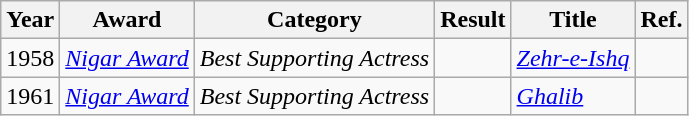<table class="wikitable">
<tr>
<th>Year</th>
<th>Award</th>
<th>Category</th>
<th>Result</th>
<th>Title</th>
<th>Ref.</th>
</tr>
<tr>
<td>1958</td>
<td><em><a href='#'>Nigar Award</a></em></td>
<td><em>Best Supporting Actress</em></td>
<td></td>
<td><em><a href='#'>Zehr-e-Ishq</a></em></td>
<td></td>
</tr>
<tr>
<td>1961</td>
<td><em><a href='#'>Nigar Award</a></em></td>
<td><em>Best Supporting Actress</em></td>
<td></td>
<td><em><a href='#'>Ghalib</a></em></td>
<td></td>
</tr>
</table>
